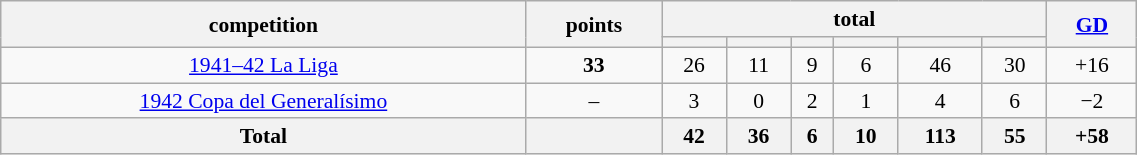<table class="wikitable" style="font-size:90%;width:60%;float:left;text-align:center;">
<tr>
<th rowspan="2">competition</th>
<th rowspan="2">points</th>
<th colspan="6">total</th>
<th rowspan="2"><a href='#'>GD</a></th>
</tr>
<tr>
<th></th>
<th></th>
<th></th>
<th></th>
<th></th>
<th></th>
</tr>
<tr>
<td><a href='#'>1941–42 La Liga</a></td>
<td><strong>33</strong></td>
<td>26</td>
<td>11</td>
<td>9</td>
<td>6</td>
<td>46</td>
<td>30</td>
<td>+16</td>
</tr>
<tr>
<td><a href='#'>1942 Copa del Generalísimo</a></td>
<td>–</td>
<td>3</td>
<td>0</td>
<td>2</td>
<td>1</td>
<td>4</td>
<td>6</td>
<td>−2</td>
</tr>
<tr>
<th>Total</th>
<th></th>
<th>42</th>
<th>36</th>
<th>6</th>
<th>10</th>
<th>113</th>
<th>55</th>
<th>+58</th>
</tr>
</table>
